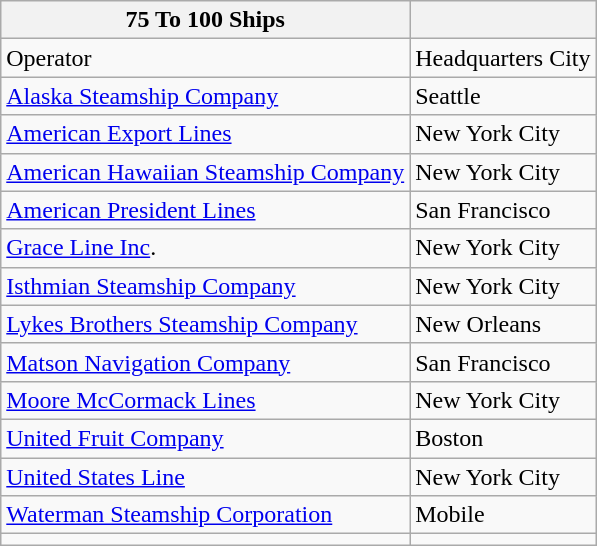<table class="wikitable">
<tr>
<th>75 To 100 Ships</th>
<th></th>
</tr>
<tr>
<td>Operator</td>
<td>Headquarters City</td>
</tr>
<tr>
<td><a href='#'>Alaska Steamship Company</a></td>
<td>Seattle</td>
</tr>
<tr>
<td><a href='#'>American Export Lines</a></td>
<td>New York City</td>
</tr>
<tr>
<td><a href='#'>American Hawaiian Steamship Company</a></td>
<td>New York City</td>
</tr>
<tr>
<td><a href='#'>American President Lines</a></td>
<td>San Francisco</td>
</tr>
<tr>
<td><a href='#'>Grace Line Inc</a>.</td>
<td>New York City</td>
</tr>
<tr>
<td><a href='#'>Isthmian Steamship Company</a></td>
<td>New York City</td>
</tr>
<tr>
<td><a href='#'>Lykes Brothers Steamship Company</a></td>
<td>New Orleans</td>
</tr>
<tr>
<td><a href='#'>Matson Navigation Company</a></td>
<td>San Francisco</td>
</tr>
<tr>
<td><a href='#'>Moore McCormack Lines</a></td>
<td>New York City</td>
</tr>
<tr>
<td><a href='#'>United Fruit Company</a></td>
<td>Boston</td>
</tr>
<tr>
<td><a href='#'>United States Line</a></td>
<td>New York City</td>
</tr>
<tr>
<td><a href='#'>Waterman Steamship Corporation</a></td>
<td>Mobile</td>
</tr>
<tr>
<td></td>
</tr>
</table>
